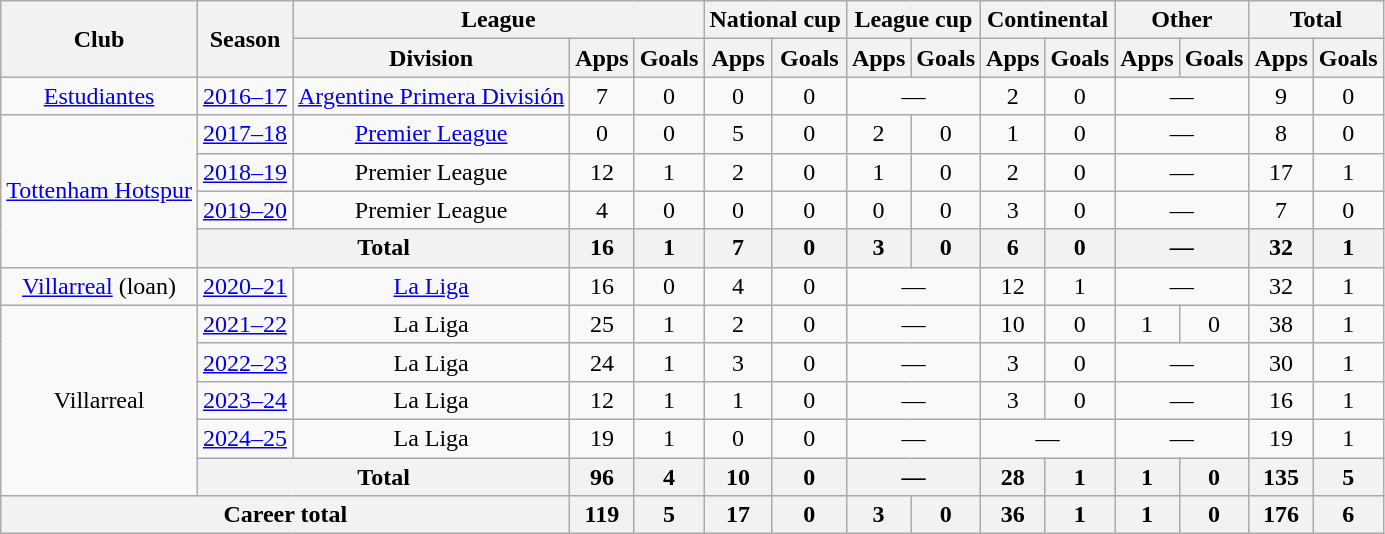<table class="wikitable" style="text-align:center">
<tr>
<th rowspan="2">Club</th>
<th rowspan="2">Season</th>
<th colspan="3">League</th>
<th colspan="2">National cup</th>
<th colspan="2">League cup</th>
<th colspan="2">Continental</th>
<th colspan="2">Other</th>
<th colspan="2">Total</th>
</tr>
<tr>
<th>Division</th>
<th>Apps</th>
<th>Goals</th>
<th>Apps</th>
<th>Goals</th>
<th>Apps</th>
<th>Goals</th>
<th>Apps</th>
<th>Goals</th>
<th>Apps</th>
<th>Goals</th>
<th>Apps</th>
<th>Goals</th>
</tr>
<tr>
<td><a href='#'>Estudiantes</a></td>
<td><a href='#'>2016–17</a></td>
<td><a href='#'>Argentine Primera División</a></td>
<td>7</td>
<td>0</td>
<td>0</td>
<td>0</td>
<td colspan="2">—</td>
<td>2</td>
<td>0</td>
<td colspan="2">—</td>
<td>9</td>
<td>0</td>
</tr>
<tr>
<td rowspan="4"><a href='#'>Tottenham Hotspur</a></td>
<td><a href='#'>2017–18</a></td>
<td><a href='#'>Premier League</a></td>
<td>0</td>
<td>0</td>
<td>5</td>
<td>0</td>
<td>2</td>
<td>0</td>
<td>1</td>
<td>0</td>
<td colspan="2">—</td>
<td>8</td>
<td>0</td>
</tr>
<tr>
<td><a href='#'>2018–19</a></td>
<td>Premier League</td>
<td>12</td>
<td>1</td>
<td>2</td>
<td>0</td>
<td>1</td>
<td>0</td>
<td>2</td>
<td>0</td>
<td colspan="2">—</td>
<td>17</td>
<td>1</td>
</tr>
<tr>
<td><a href='#'>2019–20</a></td>
<td>Premier League</td>
<td>4</td>
<td>0</td>
<td>0</td>
<td>0</td>
<td>0</td>
<td>0</td>
<td>3</td>
<td>0</td>
<td colspan="2">—</td>
<td>7</td>
<td>0</td>
</tr>
<tr>
<th colspan="2">Total</th>
<th>16</th>
<th>1</th>
<th>7</th>
<th>0</th>
<th>3</th>
<th>0</th>
<th>6</th>
<th>0</th>
<th colspan="2">—</th>
<th>32</th>
<th>1</th>
</tr>
<tr>
<td><a href='#'>Villarreal</a> (loan)</td>
<td><a href='#'>2020–21</a></td>
<td><a href='#'>La Liga</a></td>
<td>16</td>
<td>0</td>
<td>4</td>
<td>0</td>
<td colspan="2">—</td>
<td>12</td>
<td>1</td>
<td colspan="2">—</td>
<td>32</td>
<td>1</td>
</tr>
<tr>
<td rowspan="5">Villarreal</td>
<td><a href='#'>2021–22</a></td>
<td>La Liga</td>
<td>25</td>
<td>1</td>
<td>2</td>
<td>0</td>
<td colspan="2">—</td>
<td>10</td>
<td>0</td>
<td>1</td>
<td>0</td>
<td>38</td>
<td>1</td>
</tr>
<tr>
<td><a href='#'>2022–23</a></td>
<td>La Liga</td>
<td>24</td>
<td>1</td>
<td>3</td>
<td>0</td>
<td colspan="2">—</td>
<td>3</td>
<td>0</td>
<td colspan="2">—</td>
<td>30</td>
<td>1</td>
</tr>
<tr>
<td><a href='#'>2023–24</a></td>
<td>La Liga</td>
<td>12</td>
<td>1</td>
<td>1</td>
<td>0</td>
<td colspan="2">—</td>
<td>3</td>
<td>0</td>
<td colspan="2">—</td>
<td>16</td>
<td>1</td>
</tr>
<tr>
<td><a href='#'>2024–25</a></td>
<td>La Liga</td>
<td>19</td>
<td>1</td>
<td>0</td>
<td>0</td>
<td colspan="2">—</td>
<td colspan="2">—</td>
<td colspan="2">—</td>
<td>19</td>
<td>1</td>
</tr>
<tr>
<th colspan="2">Total</th>
<th>96</th>
<th>4</th>
<th>10</th>
<th>0</th>
<th colspan="2">—</th>
<th>28</th>
<th>1</th>
<th>1</th>
<th>0</th>
<th>135</th>
<th>5</th>
</tr>
<tr>
<th colspan="3">Career total</th>
<th>119</th>
<th>5</th>
<th>17</th>
<th>0</th>
<th>3</th>
<th>0</th>
<th>36</th>
<th>1</th>
<th>1</th>
<th>0</th>
<th>176</th>
<th>6</th>
</tr>
</table>
